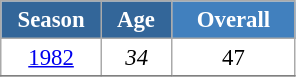<table class="wikitable" style="font-size:95%; text-align:center; border:grey solid 1px; border-collapse:collapse; background:#ffffff;">
<tr>
<th style="background-color:#369; color:white; width:60px;"> Season </th>
<th style="background-color:#369; color:white; width:40px;"> Age </th>
<th style="background-color:#4180be; color:white; width:75px;">Overall</th>
</tr>
<tr>
<td><a href='#'>1982</a></td>
<td><em>34</em></td>
<td>47</td>
</tr>
<tr>
</tr>
</table>
